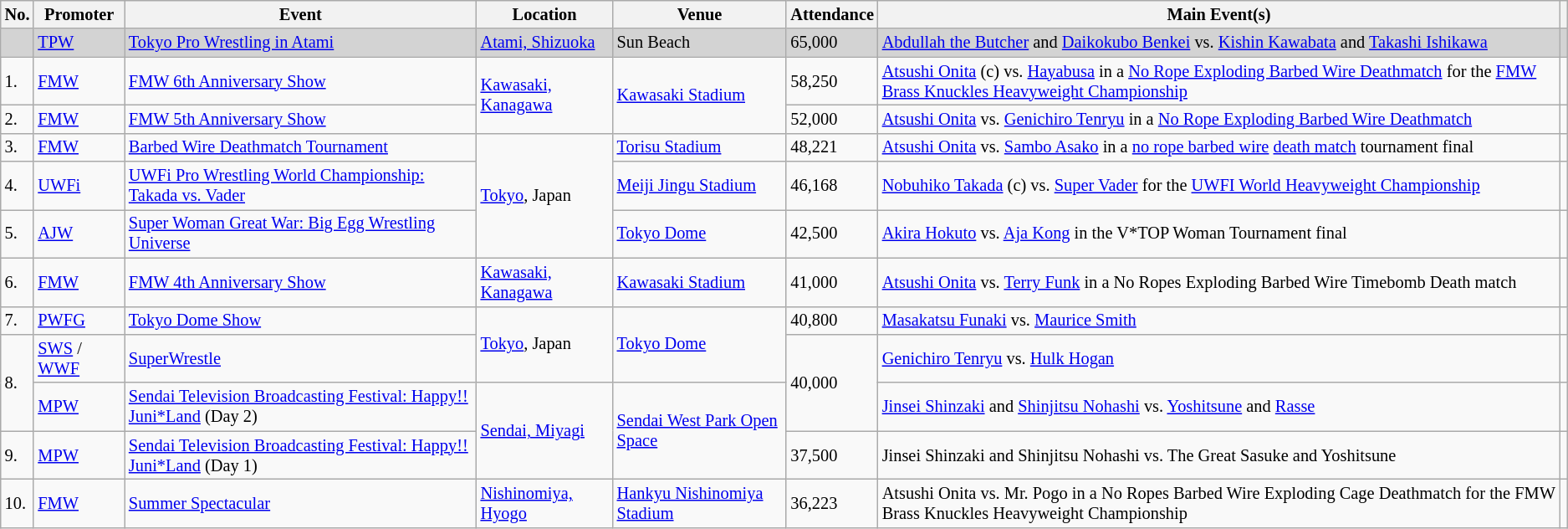<table class="wikitable sortable" style="font-size:85%;">
<tr>
<th>No.</th>
<th>Promoter</th>
<th>Event</th>
<th>Location</th>
<th>Venue</th>
<th>Attendance</th>
<th class=unsortable>Main Event(s)</th>
<th class=unsortable></th>
</tr>
<tr>
<td bgcolor=lightgrey></td>
<td bgcolor=lightgrey><a href='#'>TPW</a></td>
<td bgcolor=lightgrey><a href='#'>Tokyo Pro Wrestling in Atami</a> <br> </td>
<td bgcolor=lightgrey><a href='#'>Atami, Shizuoka</a></td>
<td bgcolor=lightgrey>Sun Beach</td>
<td bgcolor=lightgrey>65,000</td>
<td bgcolor=lightgrey><a href='#'>Abdullah the Butcher</a> and <a href='#'>Daikokubo Benkei</a> vs. <a href='#'>Kishin Kawabata</a> and <a href='#'>Takashi Ishikawa</a></td>
<td bgcolor=lightgrey></td>
</tr>
<tr>
<td>1.</td>
<td><a href='#'>FMW</a></td>
<td><a href='#'>FMW 6th Anniversary Show</a> <br> </td>
<td rowspan=2><a href='#'>Kawasaki, Kanagawa</a></td>
<td rowspan=2><a href='#'>Kawasaki Stadium</a></td>
<td>58,250</td>
<td><a href='#'>Atsushi Onita</a> (c) vs. <a href='#'>Hayabusa</a> in a <a href='#'>No Rope Exploding Barbed Wire Deathmatch</a> for the <a href='#'>FMW Brass Knuckles Heavyweight Championship</a></td>
<td></td>
</tr>
<tr>
<td>2.</td>
<td><a href='#'>FMW</a></td>
<td><a href='#'>FMW 5th Anniversary Show</a> <br> </td>
<td>52,000</td>
<td><a href='#'>Atsushi Onita</a> vs. <a href='#'>Genichiro Tenryu</a> in a <a href='#'>No Rope Exploding Barbed Wire Deathmatch</a></td>
<td></td>
</tr>
<tr>
<td>3.</td>
<td><a href='#'>FMW</a></td>
<td><a href='#'>Barbed Wire Deathmatch Tournament</a> <br> </td>
<td rowspan=3><a href='#'>Tokyo</a>, Japan</td>
<td><a href='#'>Torisu Stadium</a></td>
<td>48,221</td>
<td><a href='#'>Atsushi Onita</a> vs. <a href='#'>Sambo Asako</a> in a <a href='#'>no rope barbed wire</a> <a href='#'>death match</a> tournament final</td>
<td></td>
</tr>
<tr>
<td>4.</td>
<td><a href='#'>UWFi</a></td>
<td><a href='#'>UWFi Pro Wrestling World Championship: Takada vs. Vader</a> <br> </td>
<td><a href='#'>Meiji Jingu Stadium</a></td>
<td>46,168</td>
<td><a href='#'>Nobuhiko Takada</a> (c) vs. <a href='#'>Super Vader</a> for the <a href='#'>UWFI World Heavyweight Championship</a></td>
<td></td>
</tr>
<tr>
<td>5.</td>
<td><a href='#'>AJW</a></td>
<td><a href='#'>Super Woman Great War: Big Egg Wrestling Universe</a> <br> </td>
<td><a href='#'>Tokyo Dome</a></td>
<td>42,500</td>
<td><a href='#'>Akira Hokuto</a> vs. <a href='#'>Aja Kong</a> in the V*TOP Woman Tournament final</td>
<td></td>
</tr>
<tr>
<td>6.</td>
<td><a href='#'>FMW</a></td>
<td><a href='#'>FMW 4th Anniversary Show</a> <br> </td>
<td><a href='#'>Kawasaki, Kanagawa</a></td>
<td><a href='#'>Kawasaki Stadium</a></td>
<td>41,000</td>
<td><a href='#'>Atsushi Onita</a> vs. <a href='#'>Terry Funk</a> in a No Ropes Exploding Barbed Wire Timebomb Death match</td>
<td></td>
</tr>
<tr>
<td>7.</td>
<td><a href='#'>PWFG</a></td>
<td><a href='#'>Tokyo Dome Show</a> <br> </td>
<td rowspan=2><a href='#'>Tokyo</a>, Japan</td>
<td rowspan=2><a href='#'>Tokyo Dome</a></td>
<td>40,800</td>
<td><a href='#'>Masakatsu Funaki</a> vs. <a href='#'>Maurice Smith</a></td>
<td></td>
</tr>
<tr>
<td rowspan=2>8.</td>
<td><a href='#'>SWS</a> / <a href='#'>WWF</a></td>
<td><a href='#'>SuperWrestle</a> <br> </td>
<td rowspan=2>40,000</td>
<td><a href='#'>Genichiro Tenryu</a> vs. <a href='#'>Hulk Hogan</a></td>
<td></td>
</tr>
<tr>
<td><a href='#'>MPW</a></td>
<td><a href='#'>Sendai Television Broadcasting Festival: Happy!! Juni*Land</a> (Day 2) <br> </td>
<td rowspan=2><a href='#'>Sendai, Miyagi</a></td>
<td rowspan=2><a href='#'>Sendai West Park Open Space</a></td>
<td><a href='#'>Jinsei Shinzaki</a> and <a href='#'>Shinjitsu Nohashi</a> vs. <a href='#'>Yoshitsune</a> and <a href='#'>Rasse</a></td>
<td></td>
</tr>
<tr>
<td>9.</td>
<td><a href='#'>MPW</a></td>
<td><a href='#'>Sendai Television Broadcasting Festival: Happy!! Juni*Land</a> (Day 1) <br> </td>
<td>37,500</td>
<td>Jinsei Shinzaki and Shinjitsu Nohashi vs. The Great Sasuke and Yoshitsune</td>
<td></td>
</tr>
<tr>
<td>10.</td>
<td><a href='#'>FMW</a></td>
<td><a href='#'>Summer Spectacular</a> <br> </td>
<td><a href='#'>Nishinomiya, Hyogo</a></td>
<td><a href='#'>Hankyu Nishinomiya Stadium</a></td>
<td>36,223</td>
<td>Atsushi Onita vs. Mr. Pogo in a No Ropes Barbed Wire Exploding Cage Deathmatch for the FMW Brass Knuckles Heavyweight Championship</td>
<td></td>
</tr>
</table>
